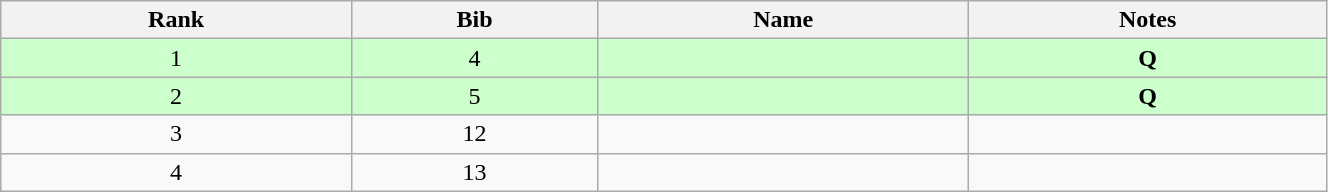<table class="wikitable" style="text-align:center;" width=70%>
<tr>
<th>Rank</th>
<th>Bib</th>
<th>Name</th>
<th>Notes</th>
</tr>
<tr bgcolor="#ccffcc">
<td>1</td>
<td>4</td>
<td align=left></td>
<td><strong>Q</strong></td>
</tr>
<tr bgcolor="#ccffcc">
<td>2</td>
<td>5</td>
<td align=left></td>
<td><strong>Q</strong></td>
</tr>
<tr>
<td>3</td>
<td>12</td>
<td align=left></td>
<td></td>
</tr>
<tr>
<td>4</td>
<td>13</td>
<td align=left></td>
<td></td>
</tr>
</table>
